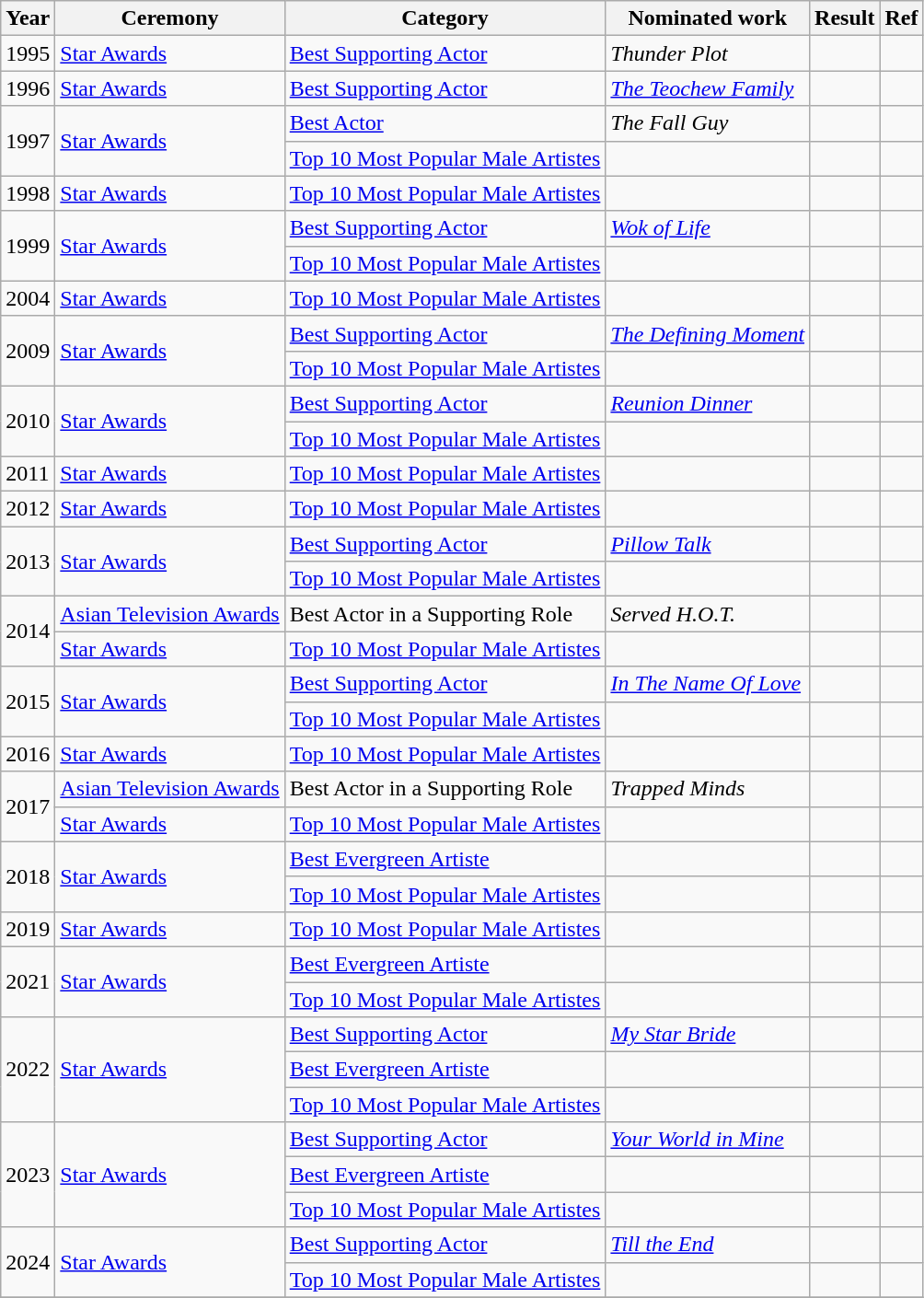<table class="wikitable sortable">
<tr>
<th>Year</th>
<th>Ceremony</th>
<th>Category</th>
<th>Nominated work</th>
<th>Result</th>
<th>Ref</th>
</tr>
<tr>
<td>1995</td>
<td><a href='#'>Star Awards</a></td>
<td><a href='#'>Best Supporting Actor</a></td>
<td><em>Thunder Plot</em> </td>
<td></td>
<td></td>
</tr>
<tr>
<td>1996</td>
<td><a href='#'>Star Awards</a></td>
<td><a href='#'>Best Supporting Actor</a></td>
<td><em><a href='#'>The Teochew Family</a></em> </td>
<td></td>
<td></td>
</tr>
<tr>
<td rowspan="2">1997</td>
<td rowspan="2"><a href='#'>Star Awards</a></td>
<td><a href='#'>Best Actor</a></td>
<td><em>The Fall Guy</em> </td>
<td></td>
<td></td>
</tr>
<tr>
<td><a href='#'>Top 10 Most Popular Male Artistes</a></td>
<td></td>
<td></td>
<td></td>
</tr>
<tr>
<td>1998</td>
<td><a href='#'>Star Awards</a></td>
<td><a href='#'>Top 10 Most Popular Male Artistes</a></td>
<td></td>
<td></td>
<td></td>
</tr>
<tr>
<td rowspan="2">1999</td>
<td rowspan="2"><a href='#'>Star Awards</a></td>
<td><a href='#'>Best Supporting Actor</a></td>
<td><em><a href='#'>Wok of Life</a></em> </td>
<td></td>
<td></td>
</tr>
<tr>
<td><a href='#'>Top 10 Most Popular Male Artistes</a></td>
<td></td>
<td></td>
<td></td>
</tr>
<tr>
<td>2004</td>
<td><a href='#'>Star Awards</a></td>
<td><a href='#'>Top 10 Most Popular Male Artistes</a></td>
<td></td>
<td></td>
<td></td>
</tr>
<tr>
<td rowspan="2">2009</td>
<td rowspan="2"><a href='#'>Star Awards</a></td>
<td><a href='#'>Best Supporting Actor</a></td>
<td><em><a href='#'>The Defining Moment</a></em> </td>
<td></td>
<td></td>
</tr>
<tr>
<td><a href='#'>Top 10 Most Popular Male Artistes</a></td>
<td></td>
<td></td>
<td></td>
</tr>
<tr>
<td rowspan="2">2010</td>
<td rowspan="2"><a href='#'>Star Awards</a></td>
<td><a href='#'>Best Supporting Actor</a></td>
<td><em><a href='#'>Reunion Dinner</a></em><br> </td>
<td></td>
<td></td>
</tr>
<tr>
<td><a href='#'>Top 10 Most Popular Male Artistes</a></td>
<td></td>
<td></td>
<td></td>
</tr>
<tr>
<td>2011</td>
<td><a href='#'>Star Awards</a></td>
<td><a href='#'>Top 10 Most Popular Male Artistes</a></td>
<td></td>
<td></td>
<td></td>
</tr>
<tr>
<td>2012</td>
<td><a href='#'>Star Awards</a></td>
<td><a href='#'>Top 10 Most Popular Male Artistes</a></td>
<td></td>
<td></td>
<td></td>
</tr>
<tr>
<td rowspan="2">2013</td>
<td rowspan="2"><a href='#'>Star Awards</a></td>
<td><a href='#'>Best Supporting Actor</a></td>
<td><em><a href='#'>Pillow Talk</a></em> </td>
<td></td>
<td></td>
</tr>
<tr>
<td><a href='#'>Top 10 Most Popular Male Artistes</a></td>
<td></td>
<td></td>
<td></td>
</tr>
<tr>
<td rowspan="2">2014</td>
<td><a href='#'>Asian Television Awards</a></td>
<td>Best Actor in a Supporting Role</td>
<td><em>Served H.O.T.</em> </td>
<td></td>
<td></td>
</tr>
<tr>
<td><a href='#'>Star Awards</a></td>
<td><a href='#'>Top 10 Most Popular Male Artistes</a></td>
<td></td>
<td></td>
<td></td>
</tr>
<tr>
<td rowspan="2">2015</td>
<td rowspan="2"><a href='#'>Star Awards</a></td>
<td><a href='#'>Best Supporting Actor</a></td>
<td><em><a href='#'>In The Name Of Love</a></em> </td>
<td></td>
<td></td>
</tr>
<tr>
<td><a href='#'>Top 10 Most Popular Male Artistes</a></td>
<td></td>
<td></td>
<td></td>
</tr>
<tr>
<td>2016</td>
<td><a href='#'>Star Awards</a></td>
<td><a href='#'>Top 10 Most Popular Male Artistes</a></td>
<td></td>
<td></td>
<td></td>
</tr>
<tr>
<td rowspan="2">2017</td>
<td><a href='#'>Asian Television Awards</a></td>
<td>Best Actor in a Supporting Role</td>
<td><em>Trapped Minds</em> </td>
<td></td>
<td></td>
</tr>
<tr>
<td><a href='#'>Star Awards</a></td>
<td><a href='#'>Top 10 Most Popular Male Artistes</a></td>
<td></td>
<td></td>
<td></td>
</tr>
<tr>
<td rowspan="2">2018</td>
<td rowspan="2"><a href='#'>Star Awards</a></td>
<td><a href='#'>Best Evergreen Artiste</a></td>
<td></td>
<td></td>
<td></td>
</tr>
<tr>
<td><a href='#'>Top 10 Most Popular Male Artistes</a></td>
<td></td>
<td></td>
<td></td>
</tr>
<tr>
<td>2019</td>
<td><a href='#'>Star Awards</a></td>
<td><a href='#'>Top 10 Most Popular Male Artistes</a></td>
<td></td>
<td></td>
<td></td>
</tr>
<tr>
<td rowspan="2">2021</td>
<td rowspan="2"><a href='#'>Star Awards</a></td>
<td><a href='#'>Best Evergreen Artiste</a></td>
<td></td>
<td></td>
<td></td>
</tr>
<tr>
<td><a href='#'>Top 10 Most Popular Male Artistes</a></td>
<td></td>
<td></td>
<td></td>
</tr>
<tr>
<td rowspan="3">2022</td>
<td rowspan="3"><a href='#'>Star Awards</a></td>
<td><a href='#'>Best Supporting Actor</a></td>
<td><em><a href='#'>My Star Bride</a></em> </td>
<td></td>
<td></td>
</tr>
<tr>
<td><a href='#'>Best Evergreen Artiste</a></td>
<td></td>
<td></td>
<td></td>
</tr>
<tr>
<td><a href='#'>Top 10 Most Popular Male Artistes</a></td>
<td></td>
<td></td>
<td></td>
</tr>
<tr>
<td rowspan="3">2023</td>
<td rowspan="3"><a href='#'>Star Awards</a></td>
<td><a href='#'>Best Supporting Actor</a></td>
<td><em><a href='#'>Your World in Mine</a></em> </td>
<td></td>
<td></td>
</tr>
<tr>
<td><a href='#'>Best Evergreen Artiste</a></td>
<td></td>
<td></td>
<td></td>
</tr>
<tr>
<td><a href='#'>Top 10 Most Popular Male Artistes</a></td>
<td></td>
<td></td>
<td></td>
</tr>
<tr>
<td rowspan="2">2024</td>
<td rowspan="2"><a href='#'>Star Awards</a></td>
<td><a href='#'>Best Supporting Actor</a></td>
<td><em><a href='#'>Till the End</a></em> </td>
<td></td>
<td></td>
</tr>
<tr>
<td><a href='#'>Top 10 Most Popular Male Artistes</a></td>
<td></td>
<td></td>
<td></td>
</tr>
<tr>
</tr>
</table>
